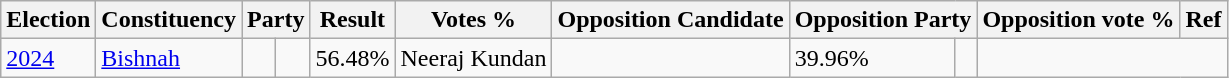<table class="wikitable sortable">
<tr>
<th>Election</th>
<th>Constituency</th>
<th colspan="2">Party</th>
<th>Result</th>
<th>Votes %</th>
<th>Opposition Candidate</th>
<th colspan="2">Opposition Party</th>
<th>Opposition vote %</th>
<th>Ref</th>
</tr>
<tr>
<td><a href='#'>2024</a></td>
<td><a href='#'>Bishnah</a></td>
<td></td>
<td></td>
<td>56.48%</td>
<td>Neeraj Kundan</td>
<td></td>
<td>39.96%</td>
<td></td>
</tr>
</table>
